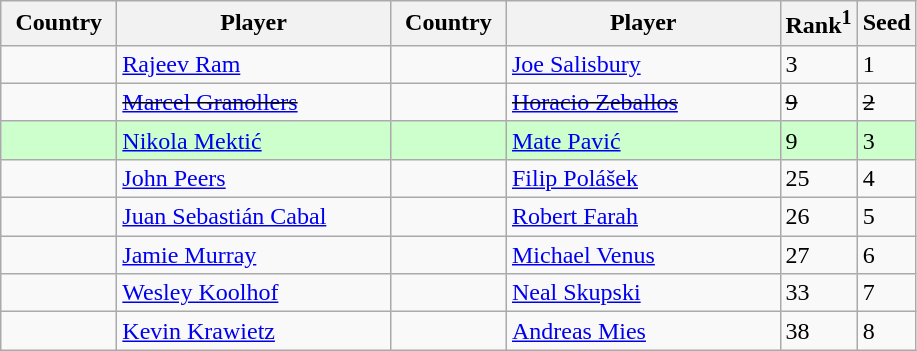<table class="sortable wikitable">
<tr>
<th width="70">Country</th>
<th width="175">Player</th>
<th width="70">Country</th>
<th width="175">Player</th>
<th>Rank<sup>1</sup></th>
<th>Seed</th>
</tr>
<tr>
<td></td>
<td><a href='#'>Rajeev Ram</a></td>
<td></td>
<td><a href='#'>Joe Salisbury</a></td>
<td>3</td>
<td>1</td>
</tr>
<tr>
<td><s></s></td>
<td><s><a href='#'>Marcel Granollers</a></s></td>
<td><s></s></td>
<td><s><a href='#'>Horacio Zeballos</a></s></td>
<td><s>9</s></td>
<td><s>2</s></td>
</tr>
<tr bgcolor=#cfc>
<td></td>
<td><a href='#'>Nikola Mektić</a></td>
<td></td>
<td><a href='#'>Mate Pavić</a></td>
<td>9</td>
<td>3</td>
</tr>
<tr>
<td></td>
<td><a href='#'>John Peers</a></td>
<td></td>
<td><a href='#'>Filip Polášek</a></td>
<td>25</td>
<td>4</td>
</tr>
<tr>
<td></td>
<td><a href='#'>Juan Sebastián Cabal</a></td>
<td></td>
<td><a href='#'>Robert Farah</a></td>
<td>26</td>
<td>5</td>
</tr>
<tr>
<td></td>
<td><a href='#'>Jamie Murray</a></td>
<td></td>
<td><a href='#'>Michael Venus</a></td>
<td>27</td>
<td>6</td>
</tr>
<tr>
<td></td>
<td><a href='#'>Wesley Koolhof</a></td>
<td></td>
<td><a href='#'>Neal Skupski</a></td>
<td>33</td>
<td>7</td>
</tr>
<tr>
<td></td>
<td><a href='#'>Kevin Krawietz</a></td>
<td></td>
<td><a href='#'>Andreas Mies</a></td>
<td>38</td>
<td>8</td>
</tr>
</table>
